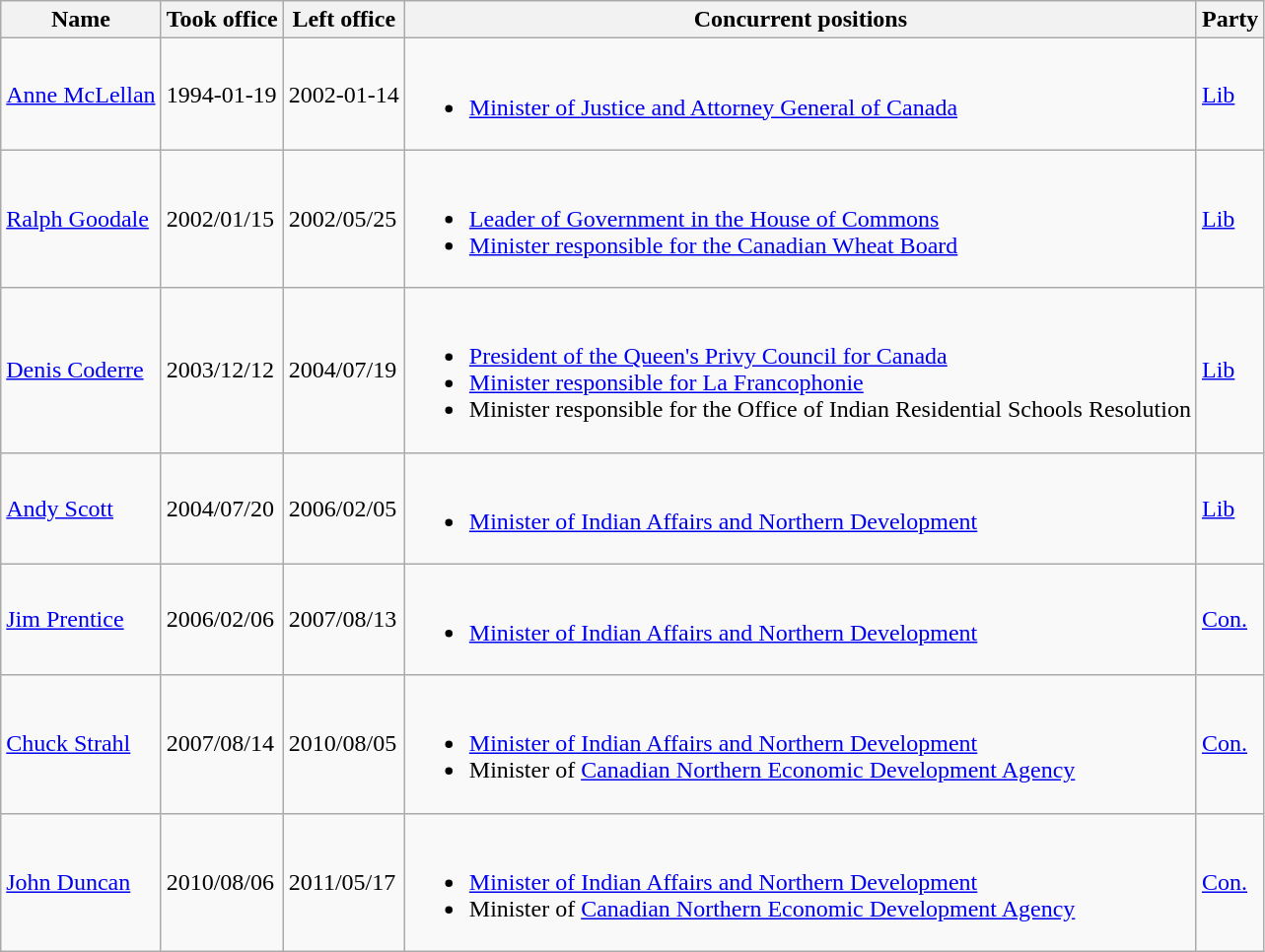<table class="wikitable">
<tr>
<th>Name</th>
<th>Took office</th>
<th>Left office</th>
<th>Concurrent positions</th>
<th>Party</th>
</tr>
<tr>
<td><a href='#'>Anne McLellan</a></td>
<td>1994-01-19</td>
<td>2002-01-14</td>
<td><br><ul><li><a href='#'>Minister of Justice and Attorney General of Canada</a></li></ul></td>
<td><a href='#'>Lib</a></td>
</tr>
<tr>
<td><a href='#'>Ralph Goodale</a></td>
<td>2002/01/15</td>
<td>2002/05/25</td>
<td><br><ul><li><a href='#'>Leader of Government in the House of Commons</a></li><li><a href='#'>Minister responsible for the Canadian Wheat Board</a></li></ul></td>
<td><a href='#'>Lib</a></td>
</tr>
<tr>
<td><a href='#'>Denis Coderre</a></td>
<td>2003/12/12</td>
<td>2004/07/19</td>
<td><br><ul><li><a href='#'>President of the Queen's Privy Council for Canada</a></li><li><a href='#'>Minister responsible for La Francophonie</a></li><li>Minister responsible for the Office of Indian Residential Schools Resolution</li></ul></td>
<td><a href='#'>Lib</a></td>
</tr>
<tr>
<td><a href='#'>Andy Scott</a></td>
<td>2004/07/20</td>
<td>2006/02/05</td>
<td><br><ul><li><a href='#'>Minister of Indian Affairs and Northern Development</a></li></ul></td>
<td><a href='#'>Lib</a></td>
</tr>
<tr>
<td><a href='#'>Jim Prentice</a></td>
<td>2006/02/06</td>
<td>2007/08/13</td>
<td><br><ul><li><a href='#'>Minister of Indian Affairs and Northern Development</a></li></ul></td>
<td><a href='#'>Con.</a></td>
</tr>
<tr>
<td><a href='#'>Chuck Strahl</a></td>
<td>2007/08/14</td>
<td>2010/08/05</td>
<td><br><ul><li><a href='#'>Minister of Indian Affairs and Northern Development</a></li><li>Minister of <a href='#'>Canadian Northern Economic Development Agency</a></li></ul></td>
<td><a href='#'>Con.</a></td>
</tr>
<tr>
<td><a href='#'>John Duncan</a></td>
<td>2010/08/06</td>
<td>2011/05/17</td>
<td><br><ul><li><a href='#'>Minister of Indian Affairs and Northern Development</a></li><li>Minister of <a href='#'>Canadian Northern Economic Development Agency</a></li></ul></td>
<td><a href='#'>Con.</a></td>
</tr>
</table>
